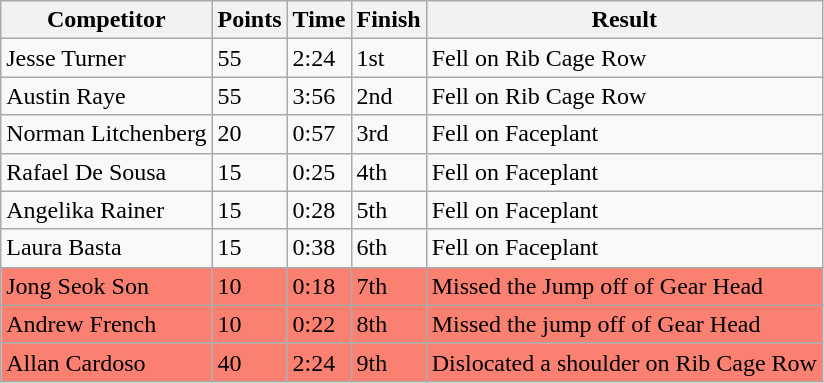<table class="wikitable sortable">
<tr>
<th>Competitor</th>
<th>Points</th>
<th>Time</th>
<th>Finish</th>
<th>Result</th>
</tr>
<tr>
<td> Jesse Turner</td>
<td>55</td>
<td>2:24</td>
<td>1st</td>
<td>Fell on Rib Cage Row</td>
</tr>
<tr>
<td> Austin Raye</td>
<td>55</td>
<td>3:56</td>
<td>2nd</td>
<td>Fell on Rib Cage Row</td>
</tr>
<tr>
<td> Norman Litchenberg</td>
<td>20</td>
<td>0:57</td>
<td>3rd</td>
<td>Fell on Faceplant</td>
</tr>
<tr>
<td> Rafael De Sousa</td>
<td>15</td>
<td>0:25</td>
<td>4th</td>
<td>Fell on Faceplant</td>
</tr>
<tr>
<td> Angelika Rainer</td>
<td>15</td>
<td>0:28</td>
<td>5th</td>
<td>Fell on Faceplant</td>
</tr>
<tr>
<td> Laura Basta</td>
<td>15</td>
<td>0:38</td>
<td>6th</td>
<td>Fell on Faceplant</td>
</tr>
<tr style="background-color:#fa8072">
<td> Jong Seok Son</td>
<td>10</td>
<td>0:18</td>
<td>7th</td>
<td>Missed the Jump off of Gear Head</td>
</tr>
<tr style="background-color:#fa8072">
<td> Andrew French</td>
<td>10</td>
<td>0:22</td>
<td>8th</td>
<td>Missed the jump off of Gear Head</td>
</tr>
<tr style="background-color:#fa8072">
<td> Allan Cardoso</td>
<td>40</td>
<td>2:24</td>
<td>9th</td>
<td>Dislocated a shoulder on Rib Cage Row</td>
</tr>
</table>
